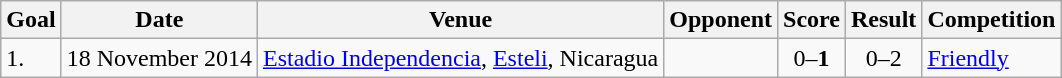<table class="wikitable plainrowheaders sortable">
<tr>
<th>Goal</th>
<th>Date</th>
<th>Venue</th>
<th>Opponent</th>
<th>Score</th>
<th>Result</th>
<th>Competition</th>
</tr>
<tr>
<td>1.</td>
<td>18 November 2014</td>
<td><a href='#'>Estadio Independencia</a>, <a href='#'>Esteli</a>, Nicaragua</td>
<td></td>
<td align=center>0–<strong>1</strong></td>
<td align=center>0–2</td>
<td><a href='#'>Friendly</a></td>
</tr>
</table>
